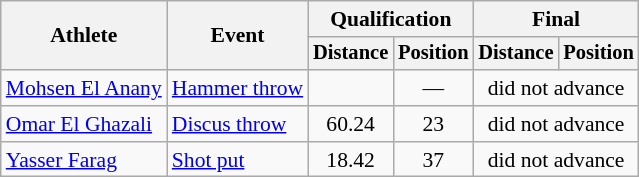<table class=wikitable style="font-size:90%">
<tr>
<th rowspan="2">Athlete</th>
<th rowspan="2">Event</th>
<th colspan="2">Qualification</th>
<th colspan="2">Final</th>
</tr>
<tr style="font-size:95%">
<th>Distance</th>
<th>Position</th>
<th>Distance</th>
<th>Position</th>
</tr>
<tr align=center>
<td align=left><a href='#'>Mohsen El Anany</a></td>
<td align=left><a href='#'>Hammer throw</a></td>
<td></td>
<td>—</td>
<td colspan=2>did not advance</td>
</tr>
<tr align=center>
<td align=left><a href='#'>Omar El Ghazali</a></td>
<td align=left><a href='#'>Discus throw</a></td>
<td>60.24</td>
<td>23</td>
<td colspan=2>did not advance</td>
</tr>
<tr align=center>
<td align=left><a href='#'>Yasser Farag</a></td>
<td align=left><a href='#'>Shot put</a></td>
<td>18.42</td>
<td>37</td>
<td colspan=2>did not advance</td>
</tr>
</table>
